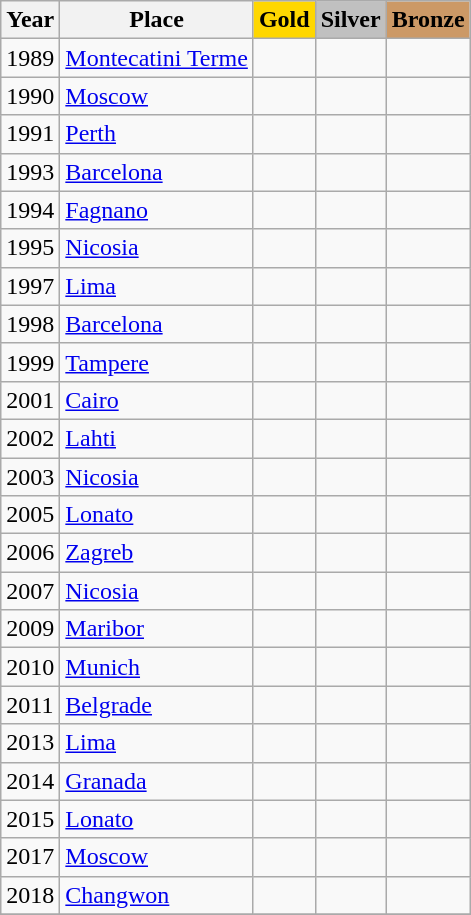<table class="wikitable">
<tr>
<th>Year</th>
<th>Place</th>
<th style="background:gold">Gold</th>
<th style="background:silver">Silver</th>
<th style="background:#cc9966">Bronze</th>
</tr>
<tr>
<td>1989</td>
<td> <a href='#'>Montecatini Terme</a></td>
<td></td>
<td></td>
<td></td>
</tr>
<tr>
<td>1990</td>
<td> <a href='#'>Moscow</a></td>
<td></td>
<td></td>
<td></td>
</tr>
<tr>
<td>1991</td>
<td> <a href='#'>Perth</a></td>
<td></td>
<td></td>
<td></td>
</tr>
<tr>
<td>1993</td>
<td> <a href='#'>Barcelona</a></td>
<td></td>
<td></td>
<td></td>
</tr>
<tr>
<td>1994</td>
<td> <a href='#'>Fagnano</a></td>
<td></td>
<td></td>
<td></td>
</tr>
<tr>
<td>1995</td>
<td> <a href='#'>Nicosia</a></td>
<td></td>
<td></td>
<td></td>
</tr>
<tr>
<td>1997</td>
<td> <a href='#'>Lima</a></td>
<td></td>
<td></td>
<td></td>
</tr>
<tr>
<td>1998</td>
<td> <a href='#'>Barcelona</a></td>
<td></td>
<td></td>
<td></td>
</tr>
<tr>
<td>1999</td>
<td> <a href='#'>Tampere</a></td>
<td></td>
<td></td>
<td></td>
</tr>
<tr>
<td>2001</td>
<td> <a href='#'>Cairo</a></td>
<td></td>
<td></td>
<td></td>
</tr>
<tr>
<td>2002</td>
<td> <a href='#'>Lahti</a></td>
<td></td>
<td></td>
<td></td>
</tr>
<tr>
<td>2003</td>
<td> <a href='#'>Nicosia</a></td>
<td></td>
<td></td>
<td></td>
</tr>
<tr>
<td>2005</td>
<td> <a href='#'>Lonato</a></td>
<td></td>
<td></td>
<td></td>
</tr>
<tr>
<td>2006</td>
<td> <a href='#'>Zagreb</a></td>
<td></td>
<td></td>
<td></td>
</tr>
<tr>
<td>2007</td>
<td> <a href='#'>Nicosia</a></td>
<td></td>
<td></td>
<td></td>
</tr>
<tr>
<td>2009</td>
<td> <a href='#'>Maribor</a></td>
<td></td>
<td></td>
<td></td>
</tr>
<tr>
<td>2010</td>
<td> <a href='#'>Munich</a></td>
<td></td>
<td></td>
<td></td>
</tr>
<tr>
<td>2011</td>
<td> <a href='#'>Belgrade</a></td>
<td></td>
<td></td>
<td></td>
</tr>
<tr>
<td>2013</td>
<td> <a href='#'>Lima</a></td>
<td></td>
<td></td>
<td></td>
</tr>
<tr>
<td>2014</td>
<td> <a href='#'>Granada</a></td>
<td></td>
<td></td>
<td></td>
</tr>
<tr>
<td>2015</td>
<td> <a href='#'>Lonato</a></td>
<td></td>
<td></td>
<td></td>
</tr>
<tr>
<td>2017</td>
<td> <a href='#'>Moscow</a></td>
<td></td>
<td></td>
<td></td>
</tr>
<tr>
<td>2018</td>
<td> <a href='#'>Changwon</a></td>
<td></td>
<td></td>
<td></td>
</tr>
<tr>
</tr>
</table>
